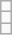<table class="wikitable">
<tr>
<td></td>
</tr>
<tr>
<td></td>
</tr>
<tr>
<td></td>
</tr>
</table>
